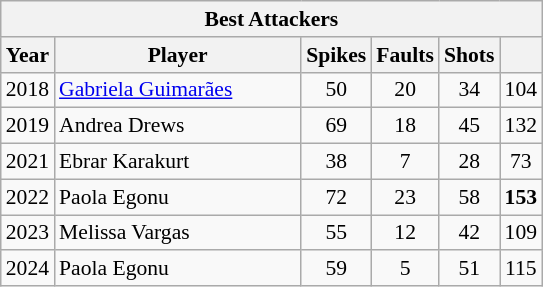<table class="wikitable sortable" style=font-size:90%>
<tr>
<th colspan=7>Best Attackers</th>
</tr>
<tr>
<th width=20>Year</th>
<th width=158>Player</th>
<th width=20>Spikes</th>
<th width=20>Faults</th>
<th width=20>Shots</th>
<th width=20></th>
</tr>
<tr>
<td>2018</td>
<td> <a href='#'>Gabriela Guimarães</a></td>
<td align=center>50</td>
<td align=center>20</td>
<td align=center>34</td>
<td align=center>104</td>
</tr>
<tr>
<td>2019</td>
<td> Andrea Drews</td>
<td align=center>69</td>
<td align=center>18</td>
<td align=center>45</td>
<td align=center>132</td>
</tr>
<tr>
<td>2021</td>
<td> Ebrar Karakurt</td>
<td align=center>38</td>
<td align=center>7</td>
<td align=center>28</td>
<td align=center>73</td>
</tr>
<tr>
<td>2022</td>
<td> Paola Egonu</td>
<td align=center>72</td>
<td align=center>23</td>
<td align=center>58</td>
<td align=center><strong>153</strong></td>
</tr>
<tr>
<td>2023</td>
<td> Melissa Vargas</td>
<td align=center>55</td>
<td align=center>12</td>
<td align=center>42</td>
<td align=center>109</td>
</tr>
<tr>
<td>2024</td>
<td> Paola Egonu</td>
<td align=center>59</td>
<td align=center>5</td>
<td align=center>51</td>
<td align=center>115</td>
</tr>
</table>
